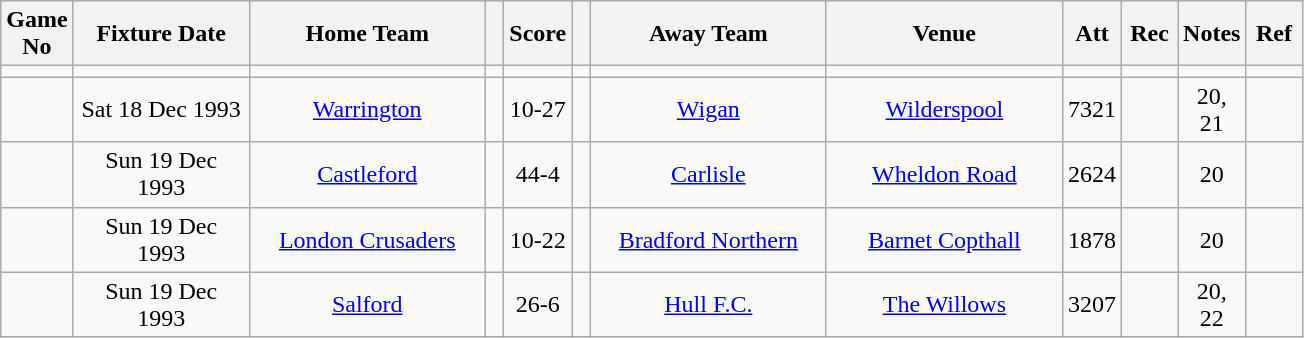<table class="wikitable" style="text-align:center;">
<tr>
<th width=10 abbr="No">Game No</th>
<th width=110 abbr="Date">Fixture Date</th>
<th width=150 abbr="Home Team">Home Team</th>
<th width=5 abbr="space"></th>
<th width=20 abbr="Score">Score</th>
<th width=5 abbr="space"></th>
<th width=150 abbr="Away Team">Away Team</th>
<th width=150 abbr="Venue">Venue</th>
<th width=30 abbr="Att">Att</th>
<th width=30 abbr="Rec">Rec</th>
<th width=20 abbr="Notes">Notes</th>
<th width=30 abbr="Ref">Ref</th>
</tr>
<tr>
<td></td>
<td></td>
<td></td>
<td></td>
<td></td>
<td></td>
<td></td>
<td></td>
<td></td>
<td></td>
<td></td>
</tr>
<tr>
<td></td>
<td>Sat 18 Dec 1993</td>
<td><a href='#'>Warrington</a></td>
<td></td>
<td>10-27</td>
<td></td>
<td><a href='#'>Wigan</a></td>
<td><a href='#'>Wilderspool</a></td>
<td>7321</td>
<td></td>
<td>20, 21</td>
<td></td>
</tr>
<tr>
<td></td>
<td>Sun 19 Dec 1993</td>
<td><a href='#'>Castleford</a></td>
<td></td>
<td>44-4</td>
<td></td>
<td><a href='#'>Carlisle</a></td>
<td><a href='#'>Wheldon Road</a></td>
<td>2624</td>
<td></td>
<td>20</td>
<td></td>
</tr>
<tr>
<td></td>
<td>Sun 19 Dec 1993</td>
<td><a href='#'>London Crusaders</a></td>
<td></td>
<td>10-22</td>
<td></td>
<td><a href='#'>Bradford Northern</a></td>
<td><a href='#'>Barnet Copthall</a></td>
<td>1878</td>
<td></td>
<td>20</td>
<td></td>
</tr>
<tr>
<td></td>
<td>Sun 19 Dec 1993</td>
<td><a href='#'>Salford</a></td>
<td></td>
<td>26-6</td>
<td></td>
<td><a href='#'>Hull F.C.</a></td>
<td><a href='#'>The Willows</a></td>
<td>3207</td>
<td></td>
<td>20, 22</td>
<td></td>
</tr>
</table>
